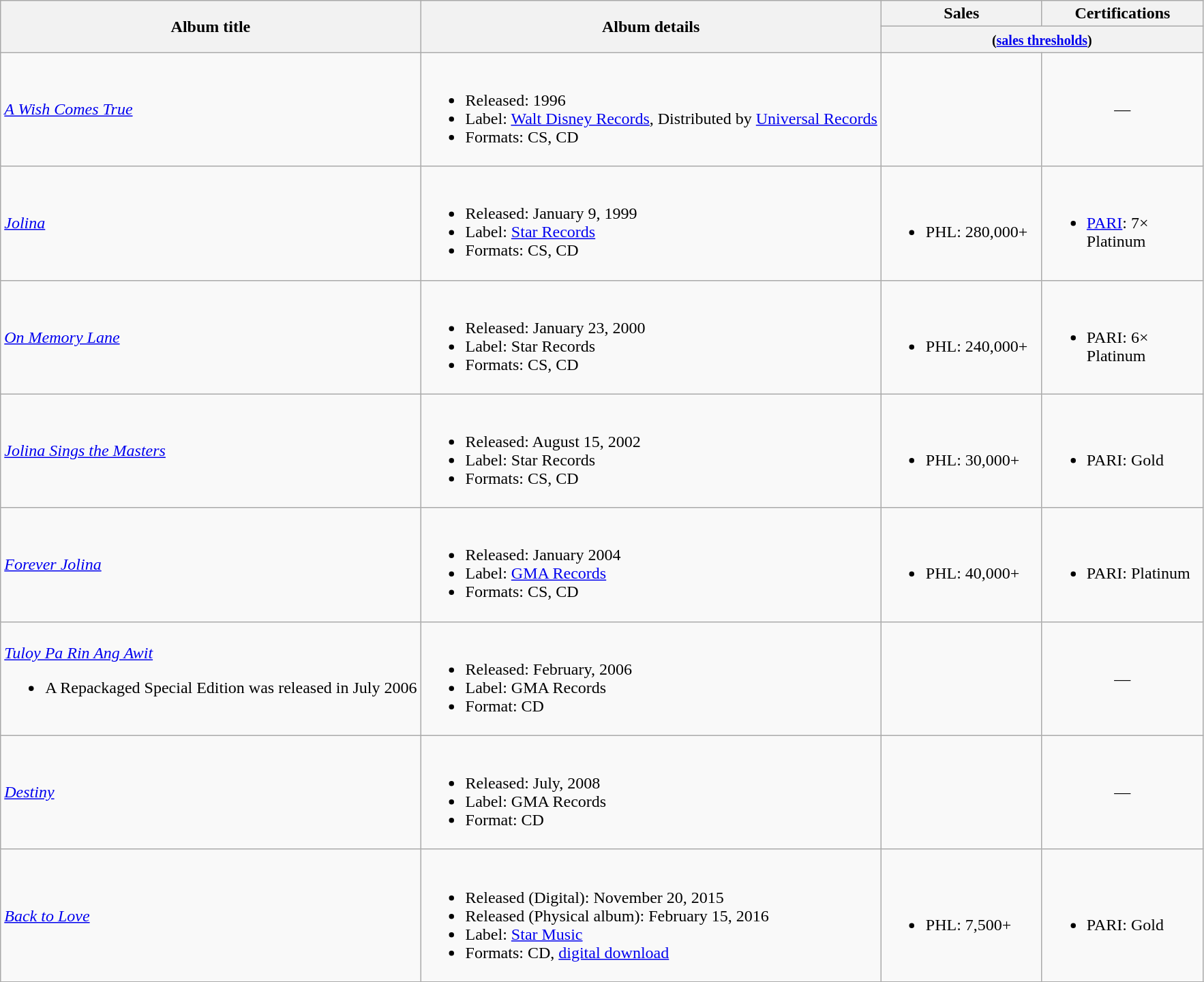<table class="wikitable">
<tr>
<th rowspan=2>Album title</th>
<th rowspan=2>Album details</th>
<th width=150>Sales</th>
<th width=150>Certifications</th>
</tr>
<tr>
<th colspan=2><small>(<a href='#'>sales thresholds</a>)</small></th>
</tr>
<tr>
<td><em><a href='#'>A Wish Comes True</a></em></td>
<td><br><ul><li>Released: 1996</li><li>Label: <a href='#'>Walt Disney Records</a>, Distributed by <a href='#'>Universal Records</a></li><li>Formats: CS, CD</li></ul></td>
<td></td>
<td align=center>—</td>
</tr>
<tr>
<td><em><a href='#'>Jolina</a></em></td>
<td><br><ul><li>Released: January 9, 1999</li><li>Label: <a href='#'>Star Records</a></li><li>Formats: CS, CD</li></ul></td>
<td><br><ul><li>PHL: 280,000+</li></ul></td>
<td><br><ul><li><a href='#'>PARI</a>: 7× Platinum</li></ul></td>
</tr>
<tr>
<td><em><a href='#'>On Memory Lane</a></em></td>
<td><br><ul><li>Released: January 23, 2000</li><li>Label: Star Records</li><li>Formats: CS, CD</li></ul></td>
<td><br><ul><li>PHL: 240,000+</li></ul></td>
<td><br><ul><li>PARI: 6× Platinum</li></ul></td>
</tr>
<tr>
<td><em><a href='#'>Jolina Sings the Masters</a></em></td>
<td><br><ul><li>Released: August 15, 2002</li><li>Label: Star Records</li><li>Formats: CS, CD</li></ul></td>
<td><br><ul><li>PHL: 30,000+</li></ul></td>
<td><br><ul><li>PARI: Gold</li></ul></td>
</tr>
<tr>
<td><em><a href='#'>Forever Jolina</a></em></td>
<td><br><ul><li>Released: January 2004</li><li>Label: <a href='#'>GMA Records</a></li><li>Formats: CS, CD</li></ul></td>
<td><br><ul><li>PHL: 40,000+</li></ul></td>
<td><br><ul><li>PARI: Platinum</li></ul></td>
</tr>
<tr>
<td><em><a href='#'>Tuloy Pa Rin Ang Awit</a></em><br><ul><li>A Repackaged Special Edition was released in July 2006</li></ul></td>
<td><br><ul><li>Released: February, 2006</li><li>Label: GMA Records</li><li>Format: CD</li></ul></td>
<td></td>
<td align=center>—</td>
</tr>
<tr>
<td><em><a href='#'>Destiny</a></em></td>
<td><br><ul><li>Released: July, 2008</li><li>Label: GMA Records</li><li>Format: CD</li></ul></td>
<td></td>
<td align=center>—</td>
</tr>
<tr>
<td><em><a href='#'>Back to Love</a></em></td>
<td><br><ul><li>Released (Digital): November 20, 2015</li><li>Released (Physical album): February 15, 2016</li><li>Label: <a href='#'>Star Music</a></li><li>Formats: CD, <a href='#'>digital download</a></li></ul></td>
<td><br><ul><li>PHL: 7,500+</li></ul></td>
<td><br><ul><li>PARI: Gold</li></ul></td>
</tr>
<tr>
</tr>
</table>
